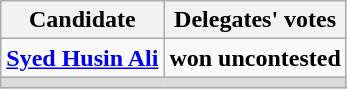<table class=wikitable style=text-align:center>
<tr>
<th>Candidate</th>
<th>Delegates' votes</th>
</tr>
<tr>
<td align=left><strong><a href='#'>Syed Husin Ali</a></strong></td>
<td><strong>won uncontested</strong></td>
</tr>
<tr>
<td colspan=3 bgcolor=dcdcdc></td>
</tr>
</table>
